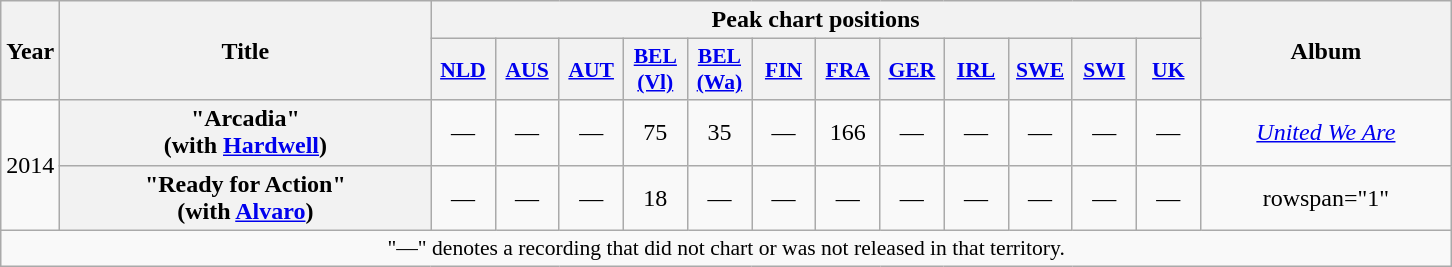<table class="wikitable plainrowheaders" style="text-align:center;">
<tr>
<th scope="col" rowspan="2" style="width:1em;">Year</th>
<th scope="col" rowspan="2" style="width:15em;">Title</th>
<th scope="col" colspan="12">Peak chart positions</th>
<th scope="col" rowspan="2" style="width:10em;">Album</th>
</tr>
<tr>
<th scope="col" style="width:2.5em;font-size:90%;"><a href='#'>NLD</a><br></th>
<th scope="col" style="width:2.5em;font-size:90%;"><a href='#'>AUS</a><br></th>
<th scope="col" style="width:2.5em;font-size:90%;"><a href='#'>AUT</a><br></th>
<th scope="col" style="width:2.5em;font-size:90%;"><a href='#'>BEL (Vl)</a><br></th>
<th scope="col" style="width:2.5em;font-size:90%;"><a href='#'>BEL (Wa)</a><br></th>
<th scope="col" style="width:2.5em;font-size:90%;"><a href='#'>FIN</a><br></th>
<th scope="col" style="width:2.5em;font-size:90%;"><a href='#'>FRA</a><br></th>
<th scope="col" style="width:2.5em;font-size:90%;"><a href='#'>GER</a><br></th>
<th scope="col" style="width:2.5em;font-size:90%;"><a href='#'>IRL</a><br></th>
<th scope="col" style="width:2.5em;font-size:90%;"><a href='#'>SWE</a><br></th>
<th scope="col" style="width:2.5em;font-size:90%;"><a href='#'>SWI</a><br></th>
<th scope="col" style="width:2.5em;font-size:90%;"><a href='#'>UK</a><br></th>
</tr>
<tr>
<td rowspan="2">2014</td>
<th scope="row">"Arcadia" <br><span>(with <a href='#'>Hardwell</a>)</span></th>
<td>—</td>
<td>—</td>
<td>—</td>
<td>75</td>
<td>35</td>
<td>—</td>
<td>166</td>
<td>—</td>
<td>—</td>
<td>—</td>
<td>—</td>
<td>—</td>
<td rowspan="1"><em><a href='#'>United We Are</a></em></td>
</tr>
<tr>
<th scope="row">"Ready for Action" <br><span>(with <a href='#'>Alvaro</a>)</span></th>
<td>—</td>
<td>—</td>
<td>—</td>
<td>18</td>
<td>—</td>
<td>—</td>
<td>—</td>
<td>—</td>
<td>—</td>
<td>—</td>
<td>—</td>
<td>—</td>
<td>rowspan="1" </td>
</tr>
<tr>
<td colspan="16" style="font-size:90%">"—" denotes a recording that did not chart or was not released in that territory.</td>
</tr>
</table>
